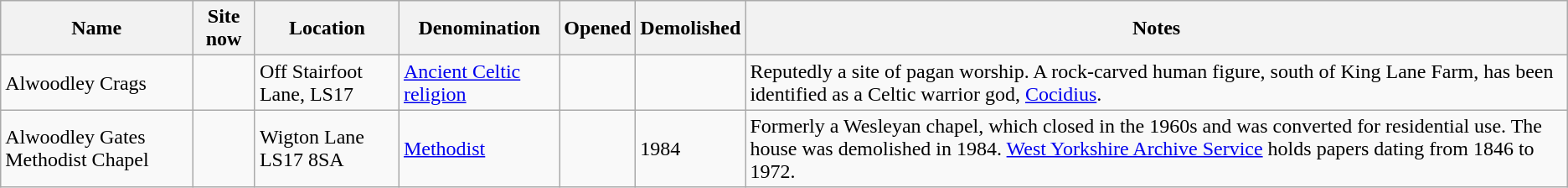<table class="wikitable sortable">
<tr>
<th>Name</th>
<th class="unsortable">Site now</th>
<th>Location</th>
<th>Denomination</th>
<th>Opened</th>
<th>Demolished</th>
<th class="unsortable">Notes</th>
</tr>
<tr>
<td>Alwoodley Crags</td>
<td></td>
<td>Off Stairfoot Lane, LS17</td>
<td><a href='#'>Ancient Celtic religion</a></td>
<td></td>
<td></td>
<td>Reputedly a site of pagan worship. A rock-carved human figure,  south of King Lane Farm, has been identified as a Celtic warrior god, <a href='#'>Cocidius</a>.</td>
</tr>
<tr>
<td>Alwoodley Gates Methodist Chapel</td>
<td></td>
<td>Wigton Lane<br>LS17 8SA</td>
<td><a href='#'>Methodist</a></td>
<td></td>
<td>1984</td>
<td>Formerly a Wesleyan chapel, which closed in the 1960s and was converted for residential use. The house was demolished in 1984. <a href='#'>West Yorkshire Archive Service</a> holds papers dating from 1846 to 1972.</td>
</tr>
</table>
